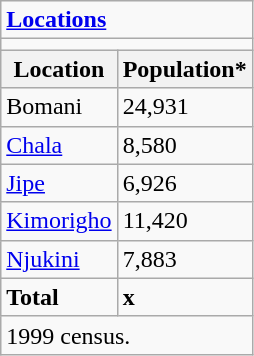<table class="wikitable">
<tr>
<td colspan="2"><strong><a href='#'>Locations</a></strong></td>
</tr>
<tr>
<td colspan="2"></td>
</tr>
<tr>
<th>Location</th>
<th>Population*</th>
</tr>
<tr>
<td>Bomani</td>
<td>24,931</td>
</tr>
<tr>
<td><a href='#'>Chala</a></td>
<td>8,580</td>
</tr>
<tr>
<td><a href='#'>Jipe</a></td>
<td>6,926</td>
</tr>
<tr>
<td><a href='#'>Kimorigho</a></td>
<td>11,420</td>
</tr>
<tr>
<td><a href='#'>Njukini</a></td>
<td>7,883</td>
</tr>
<tr>
<td><strong>Total</strong></td>
<td><strong>x</strong></td>
</tr>
<tr>
<td colspan="2">1999 census.</td>
</tr>
</table>
